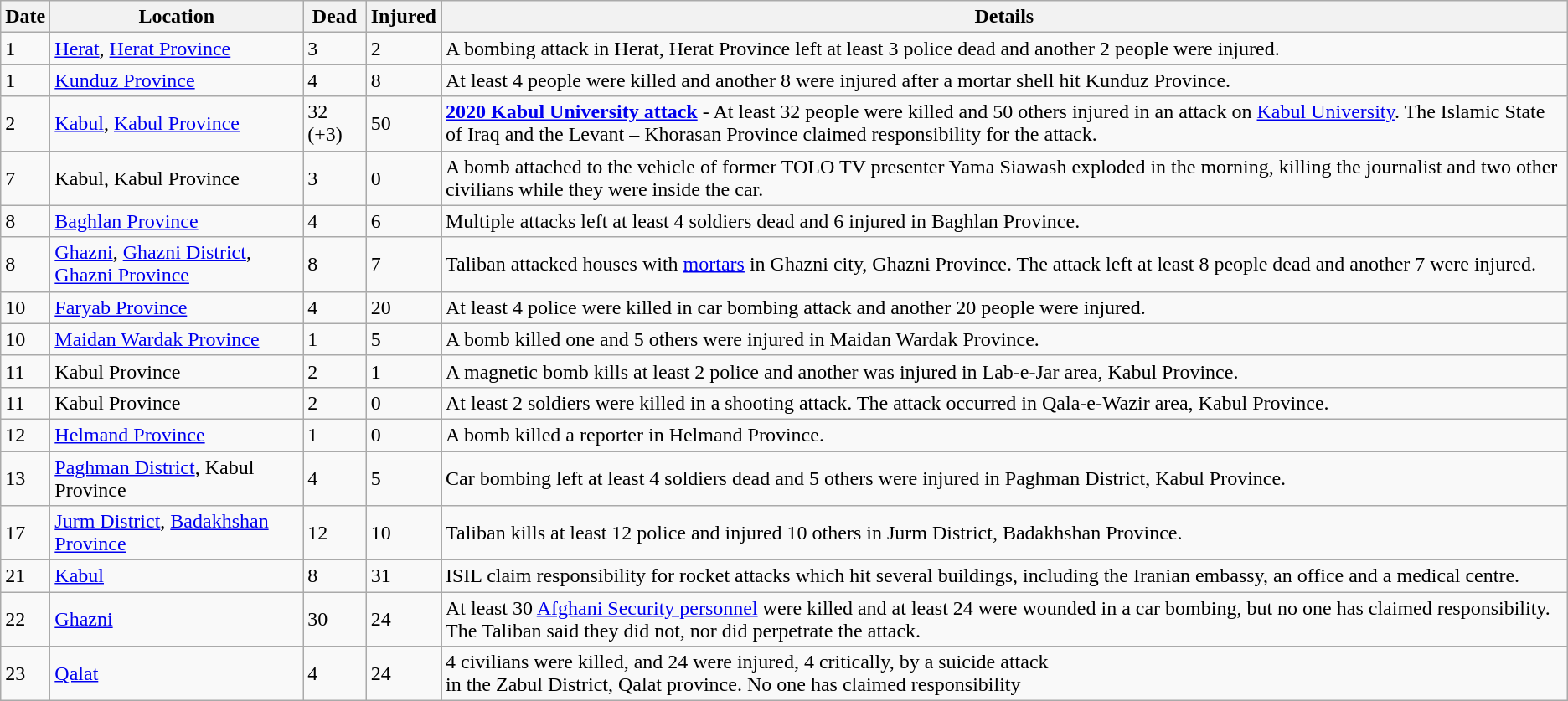<table class="wikitable sortable">
<tr>
<th>Date</th>
<th>Location</th>
<th data-sort-type="number">Dead</th>
<th data-sort-type="number">Injured</th>
<th>Details</th>
</tr>
<tr>
<td>1</td>
<td><a href='#'>Herat</a>, <a href='#'>Herat Province</a></td>
<td>3</td>
<td>2</td>
<td>A bombing attack in Herat, Herat Province left at least 3 police dead and another 2 people were injured.</td>
</tr>
<tr>
<td>1</td>
<td><a href='#'>Kunduz Province</a></td>
<td>4</td>
<td>8</td>
<td>At least 4 people were killed and another 8 were injured after a mortar shell hit Kunduz Province.</td>
</tr>
<tr>
<td>2</td>
<td><a href='#'>Kabul</a>, <a href='#'>Kabul Province</a></td>
<td>32 (+3)</td>
<td>50</td>
<td><strong><a href='#'>2020 Kabul University attack</a></strong> - At least 32 people were killed and 50 others injured in an attack on <a href='#'>Kabul University</a>. The Islamic State of Iraq and the Levant – Khorasan Province claimed responsibility for the attack.</td>
</tr>
<tr>
<td>7</td>
<td>Kabul, Kabul Province</td>
<td>3</td>
<td>0</td>
<td>A bomb attached to the vehicle of former TOLO TV presenter Yama Siawash exploded in the morning, killing the journalist and two other civilians while they were inside the car.</td>
</tr>
<tr>
<td>8</td>
<td><a href='#'>Baghlan Province</a></td>
<td>4</td>
<td>6</td>
<td>Multiple attacks left at least 4 soldiers dead and 6 injured in Baghlan Province.</td>
</tr>
<tr>
<td>8</td>
<td><a href='#'>Ghazni</a>, <a href='#'>Ghazni District</a>, <a href='#'>Ghazni Province</a></td>
<td>8</td>
<td>7</td>
<td>Taliban attacked houses with <a href='#'>mortars</a> in Ghazni city, Ghazni Province. The attack left at least 8 people dead and another 7 were injured.</td>
</tr>
<tr>
<td>10</td>
<td><a href='#'>Faryab Province</a></td>
<td>4</td>
<td>20</td>
<td>At least 4 police were killed in car bombing attack and another 20 people were injured.</td>
</tr>
<tr>
<td>10</td>
<td><a href='#'>Maidan Wardak Province</a></td>
<td>1</td>
<td>5</td>
<td>A bomb killed one and 5 others were injured in Maidan Wardak Province.</td>
</tr>
<tr>
<td>11</td>
<td>Kabul Province</td>
<td>2</td>
<td>1</td>
<td>A magnetic bomb kills at least 2 police and another was injured in Lab-e-Jar area, Kabul Province.</td>
</tr>
<tr>
<td>11</td>
<td>Kabul Province</td>
<td>2</td>
<td>0</td>
<td>At least 2 soldiers were killed in a shooting attack. The attack occurred in Qala-e-Wazir area, Kabul Province.</td>
</tr>
<tr>
<td>12</td>
<td><a href='#'>Helmand Province</a></td>
<td>1</td>
<td>0</td>
<td>A bomb killed a reporter in Helmand Province.</td>
</tr>
<tr>
<td>13</td>
<td><a href='#'>Paghman District</a>, Kabul Province</td>
<td>4</td>
<td>5</td>
<td>Car bombing left at least 4 soldiers dead and 5 others were injured in Paghman District, Kabul Province.</td>
</tr>
<tr>
<td>17</td>
<td><a href='#'>Jurm District</a>, <a href='#'>Badakhshan Province</a></td>
<td>12</td>
<td>10</td>
<td>Taliban kills at least 12 police and injured 10 others in Jurm District, Badakhshan Province.</td>
</tr>
<tr>
<td>21</td>
<td><a href='#'>Kabul</a></td>
<td>8</td>
<td>31</td>
<td>ISIL claim responsibility for rocket attacks which hit several buildings, including the Iranian embassy, an office and a medical centre.</td>
</tr>
<tr>
<td>22</td>
<td><a href='#'>Ghazni</a></td>
<td>30</td>
<td>24</td>
<td>At least 30 <a href='#'>Afghani Security personnel</a> were killed and at least 24 were wounded in a car bombing, but no one has claimed responsibility. The Taliban said they did not, nor did perpetrate the attack.</td>
</tr>
<tr>
<td>23</td>
<td><a href='#'>Qalat</a></td>
<td>4</td>
<td>24</td>
<td>4 civilians were killed, and 24 were injured, 4 critically, by a suicide attack<br>in the Zabul District, Qalat province. No one has claimed responsibility</td>
</tr>
</table>
